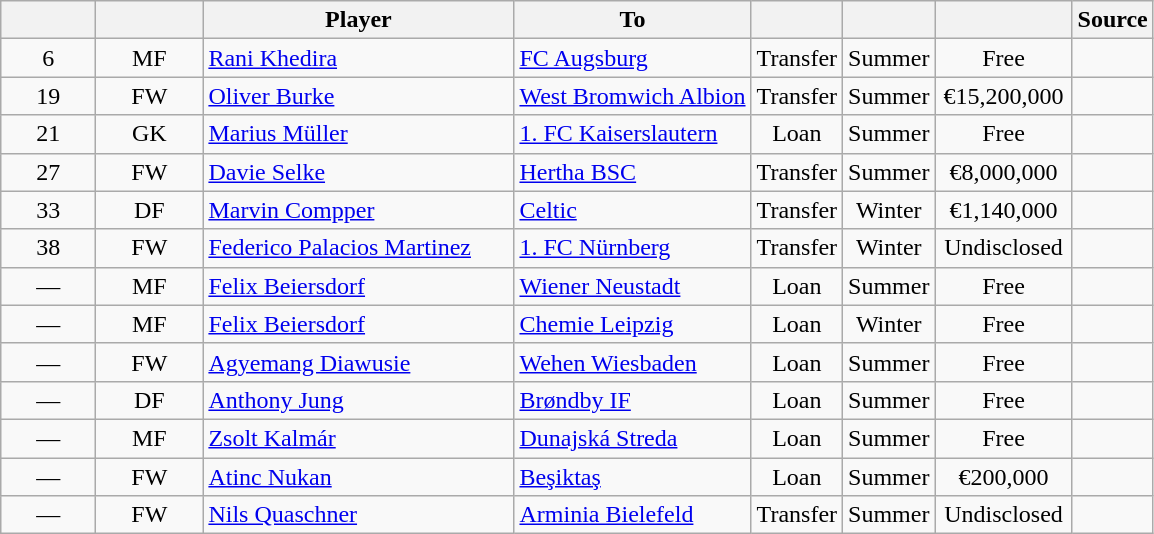<table class="wikitable" style="text-align:center">
<tr>
<th style="width:56px;"></th>
<th style="width:64px;"></th>
<th style="width:200px;">Player</th>
<th>To</th>
<th></th>
<th></th>
<th style="width:84px;"></th>
<th>Source</th>
</tr>
<tr>
<td>6</td>
<td>MF</td>
<td align="left"> <a href='#'>Rani Khedira</a></td>
<td style="text-align:left"><a href='#'>FC Augsburg</a></td>
<td>Transfer</td>
<td>Summer</td>
<td>Free</td>
<td></td>
</tr>
<tr>
<td>19</td>
<td>FW</td>
<td align="left"> <a href='#'>Oliver Burke</a></td>
<td style="text-align:left"> <a href='#'>West Bromwich Albion</a></td>
<td>Transfer</td>
<td>Summer</td>
<td>€15,200,000</td>
<td></td>
</tr>
<tr>
<td>21</td>
<td>GK</td>
<td align="left"> <a href='#'>Marius Müller</a></td>
<td style="text-align:left"><a href='#'>1. FC Kaiserslautern</a></td>
<td>Loan</td>
<td>Summer</td>
<td>Free</td>
<td></td>
</tr>
<tr>
<td>27</td>
<td>FW</td>
<td align="left"> <a href='#'>Davie Selke</a></td>
<td style="text-align:left"><a href='#'>Hertha BSC</a></td>
<td>Transfer</td>
<td>Summer</td>
<td>€8,000,000</td>
<td></td>
</tr>
<tr>
<td>33</td>
<td>DF</td>
<td align="left"> <a href='#'>Marvin Compper</a></td>
<td style="text-align:left"> <a href='#'>Celtic</a></td>
<td>Transfer</td>
<td>Winter</td>
<td>€1,140,000</td>
<td></td>
</tr>
<tr>
<td>38</td>
<td>FW</td>
<td align="left"> <a href='#'>Federico Palacios Martinez</a></td>
<td style="text-align:left"><a href='#'>1. FC Nürnberg</a></td>
<td>Transfer</td>
<td>Winter</td>
<td>Undisclosed</td>
<td></td>
</tr>
<tr>
<td>—</td>
<td>MF</td>
<td align="left"> <a href='#'>Felix Beiersdorf</a></td>
<td style="text-align:left"> <a href='#'>Wiener Neustadt</a></td>
<td>Loan</td>
<td>Summer</td>
<td>Free</td>
<td></td>
</tr>
<tr>
<td>—</td>
<td>MF</td>
<td align="left"> <a href='#'>Felix Beiersdorf</a></td>
<td style="text-align:left"><a href='#'>Chemie Leipzig</a></td>
<td>Loan</td>
<td>Winter</td>
<td>Free</td>
<td></td>
</tr>
<tr>
<td>—</td>
<td>FW</td>
<td align="left"> <a href='#'>Agyemang Diawusie</a></td>
<td style="text-align:left"><a href='#'>Wehen Wiesbaden</a></td>
<td>Loan</td>
<td>Summer</td>
<td>Free</td>
<td></td>
</tr>
<tr>
<td>—</td>
<td>DF</td>
<td align="left"> <a href='#'>Anthony Jung</a></td>
<td style="text-align:left"> <a href='#'>Brøndby IF</a></td>
<td>Loan</td>
<td>Summer</td>
<td>Free</td>
<td></td>
</tr>
<tr>
<td>—</td>
<td>MF</td>
<td align="left"> <a href='#'>Zsolt Kalmár</a></td>
<td style="text-align:left"> <a href='#'>Dunajská Streda</a></td>
<td>Loan</td>
<td>Summer</td>
<td>Free</td>
<td></td>
</tr>
<tr>
<td>—</td>
<td>FW</td>
<td align="left"> <a href='#'>Atinc Nukan</a></td>
<td style="text-align:left"> <a href='#'>Beşiktaş</a></td>
<td>Loan</td>
<td>Summer</td>
<td>€200,000</td>
<td></td>
</tr>
<tr>
<td>—</td>
<td>FW</td>
<td align="left"> <a href='#'>Nils Quaschner</a></td>
<td style="text-align:left"><a href='#'>Arminia Bielefeld</a></td>
<td>Transfer</td>
<td>Summer</td>
<td>Undisclosed</td>
<td></td>
</tr>
</table>
